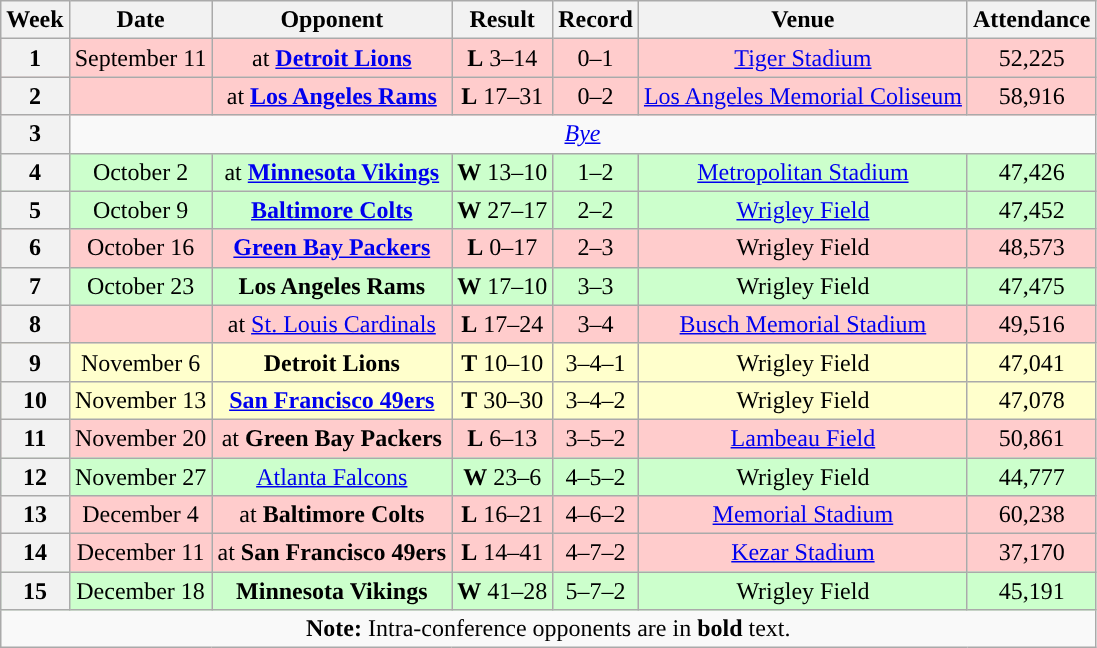<table class="wikitable" style="text-align:center">
<tr>
<th>Week</th>
<th>Date</th>
<th>Opponent</th>
<th>Result</th>
<th>Record</th>
<th>Venue</th>
<th>Attendance</th>
</tr>
<tr style="background:#fcc">
<th>1</th>
<td>September 11</td>
<td>at <strong><a href='#'>Detroit Lions</a></strong></td>
<td><strong>L</strong> 3–14</td>
<td>0–1</td>
<td><a href='#'>Tiger Stadium</a></td>
<td>52,225</td>
</tr>
<tr style="background:#fcc">
<th>2</th>
<td></td>
<td>at <strong><a href='#'>Los Angeles Rams</a></strong></td>
<td><strong>L</strong> 17–31</td>
<td>0–2</td>
<td><a href='#'>Los Angeles Memorial Coliseum</a></td>
<td>58,916</td>
</tr>
<tr>
<th>3</th>
<td colspan=7><em><a href='#'>Bye</a></em></td>
</tr>
<tr style="background:#cfc">
<th>4</th>
<td>October 2</td>
<td>at <strong><a href='#'>Minnesota Vikings</a></strong></td>
<td><strong>W</strong> 13–10</td>
<td>1–2</td>
<td><a href='#'>Metropolitan Stadium</a></td>
<td>47,426</td>
</tr>
<tr style="background:#cfc">
<th>5</th>
<td>October 9</td>
<td><strong><a href='#'>Baltimore Colts</a></strong></td>
<td><strong>W</strong> 27–17</td>
<td>2–2</td>
<td><a href='#'>Wrigley Field</a></td>
<td>47,452</td>
</tr>
<tr style="background:#fcc">
<th>6</th>
<td>October 16</td>
<td><strong><a href='#'>Green Bay Packers</a></strong></td>
<td><strong>L</strong> 0–17</td>
<td>2–3</td>
<td>Wrigley Field</td>
<td>48,573</td>
</tr>
<tr style="background:#cfc">
<th>7</th>
<td>October 23</td>
<td><strong>Los Angeles Rams</strong></td>
<td><strong>W</strong> 17–10</td>
<td>3–3</td>
<td>Wrigley Field</td>
<td>47,475</td>
</tr>
<tr style="background:#fcc">
<th>8</th>
<td></td>
<td>at <a href='#'>St. Louis Cardinals</a></td>
<td><strong>L</strong> 17–24</td>
<td>3–4</td>
<td><a href='#'>Busch Memorial Stadium</a></td>
<td>49,516</td>
</tr>
<tr style="background:#ffc">
<th>9</th>
<td>November 6</td>
<td><strong>Detroit Lions</strong></td>
<td><strong>T</strong> 10–10</td>
<td>3–4–1</td>
<td>Wrigley Field</td>
<td>47,041</td>
</tr>
<tr style="background:#ffc">
<th>10</th>
<td>November 13</td>
<td><strong><a href='#'>San Francisco 49ers</a></strong></td>
<td><strong>T</strong> 30–30</td>
<td>3–4–2</td>
<td>Wrigley Field</td>
<td>47,078</td>
</tr>
<tr style="background:#fcc">
<th>11</th>
<td>November 20</td>
<td>at <strong>Green Bay Packers</strong></td>
<td><strong>L</strong> 6–13</td>
<td>3–5–2</td>
<td><a href='#'>Lambeau Field</a></td>
<td>50,861</td>
</tr>
<tr style="background:#cfc">
<th>12</th>
<td>November 27</td>
<td><a href='#'>Atlanta Falcons</a></td>
<td><strong>W</strong> 23–6</td>
<td>4–5–2</td>
<td>Wrigley Field</td>
<td>44,777</td>
</tr>
<tr style="background:#fcc">
<th>13</th>
<td>December 4</td>
<td>at <strong>Baltimore Colts</strong></td>
<td><strong>L</strong> 16–21</td>
<td>4–6–2</td>
<td><a href='#'>Memorial Stadium</a></td>
<td>60,238</td>
</tr>
<tr style="background: #fcc;">
<th>14</th>
<td>December 11</td>
<td>at <strong>San Francisco 49ers</strong></td>
<td><strong>L</strong> 14–41</td>
<td>4–7–2</td>
<td><a href='#'>Kezar Stadium</a></td>
<td>37,170</td>
</tr>
<tr style="background: #cfc;">
<th>15</th>
<td>December 18</td>
<td><strong>Minnesota Vikings</strong></td>
<td><strong>W</strong> 41–28</td>
<td>5–7–2</td>
<td>Wrigley Field</td>
<td>45,191</td>
</tr>
<tr>
<td colspan="8"><strong>Note:</strong> Intra-conference opponents are in <strong>bold</strong> text.</td>
</tr>
</table>
